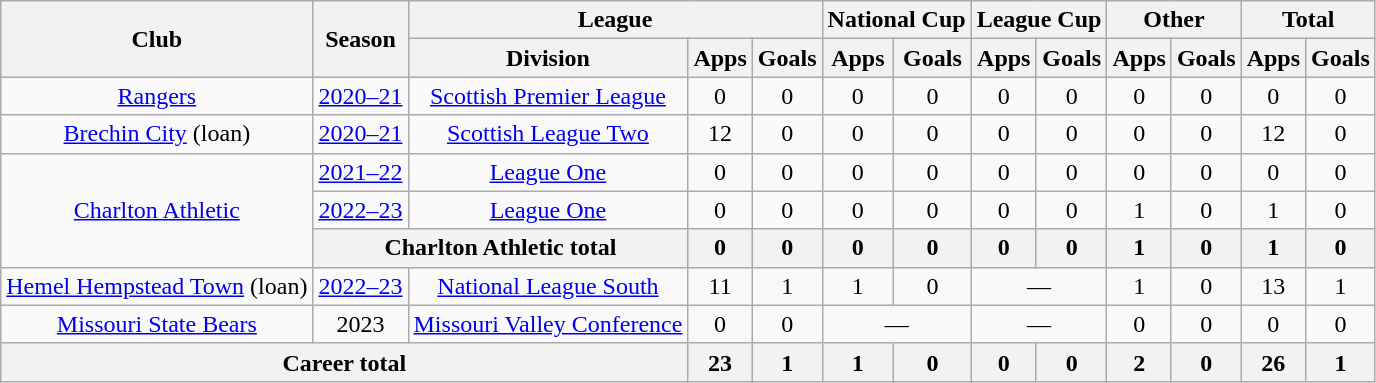<table class="wikitable" style="text-align: center">
<tr>
<th rowspan="2">Club</th>
<th rowspan="2">Season</th>
<th colspan="3">League</th>
<th colspan="2">National Cup</th>
<th colspan="2">League Cup</th>
<th colspan="2">Other</th>
<th colspan="2">Total</th>
</tr>
<tr>
<th>Division</th>
<th>Apps</th>
<th>Goals</th>
<th>Apps</th>
<th>Goals</th>
<th>Apps</th>
<th>Goals</th>
<th>Apps</th>
<th>Goals</th>
<th>Apps</th>
<th>Goals</th>
</tr>
<tr>
<td><a href='#'>Rangers</a></td>
<td><a href='#'>2020–21</a></td>
<td><a href='#'>Scottish Premier League</a></td>
<td>0</td>
<td>0</td>
<td>0</td>
<td>0</td>
<td>0</td>
<td>0</td>
<td>0</td>
<td>0</td>
<td>0</td>
<td>0</td>
</tr>
<tr>
<td><a href='#'>Brechin City</a> (loan)</td>
<td><a href='#'>2020–21</a></td>
<td><a href='#'>Scottish League Two</a></td>
<td>12</td>
<td>0</td>
<td>0</td>
<td>0</td>
<td>0</td>
<td>0</td>
<td>0</td>
<td>0</td>
<td>12</td>
<td>0</td>
</tr>
<tr>
<td rowspan="3"><a href='#'>Charlton Athletic</a></td>
<td><a href='#'>2021–22</a></td>
<td><a href='#'>League One</a></td>
<td>0</td>
<td>0</td>
<td>0</td>
<td>0</td>
<td>0</td>
<td>0</td>
<td>0</td>
<td>0</td>
<td>0</td>
<td>0</td>
</tr>
<tr>
<td><a href='#'>2022–23</a></td>
<td><a href='#'>League One</a></td>
<td>0</td>
<td>0</td>
<td>0</td>
<td>0</td>
<td>0</td>
<td>0</td>
<td>1</td>
<td>0</td>
<td>1</td>
<td>0</td>
</tr>
<tr>
<th colspan="2">Charlton Athletic total</th>
<th>0</th>
<th>0</th>
<th>0</th>
<th>0</th>
<th>0</th>
<th>0</th>
<th>1</th>
<th>0</th>
<th>1</th>
<th>0</th>
</tr>
<tr>
<td><a href='#'>Hemel Hempstead Town</a> (loan)</td>
<td><a href='#'>2022–23</a></td>
<td><a href='#'>National League South</a></td>
<td>11</td>
<td>1</td>
<td>1</td>
<td>0</td>
<td colspan=2>—</td>
<td>1</td>
<td>0</td>
<td>13</td>
<td>1</td>
</tr>
<tr>
<td><a href='#'>Missouri State Bears</a></td>
<td>2023</td>
<td><a href='#'>Missouri Valley Conference</a></td>
<td>0</td>
<td>0</td>
<td colspan=2>—</td>
<td colspan=2>—</td>
<td>0</td>
<td>0</td>
<td>0</td>
<td>0</td>
</tr>
<tr>
<th colspan="3">Career total</th>
<th>23</th>
<th>1</th>
<th>1</th>
<th>0</th>
<th>0</th>
<th>0</th>
<th>2</th>
<th>0</th>
<th>26</th>
<th>1</th>
</tr>
</table>
